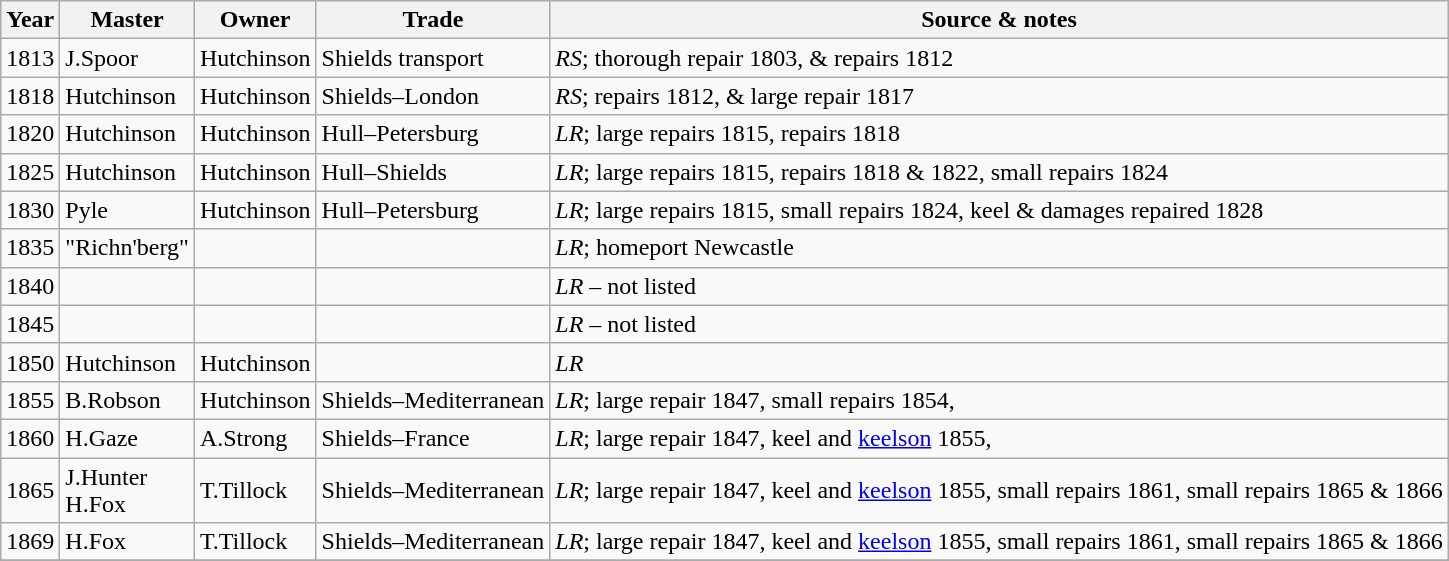<table class=" wikitable">
<tr>
<th>Year</th>
<th>Master</th>
<th>Owner</th>
<th>Trade</th>
<th>Source & notes</th>
</tr>
<tr>
<td>1813</td>
<td>J.Spoor</td>
<td>Hutchinson</td>
<td>Shields transport</td>
<td><em>RS</em>; thorough repair 1803, & repairs 1812</td>
</tr>
<tr>
<td>1818</td>
<td>Hutchinson</td>
<td>Hutchinson</td>
<td>Shields–London</td>
<td><em>RS</em>; repairs 1812, & large repair 1817</td>
</tr>
<tr>
<td>1820</td>
<td>Hutchinson</td>
<td>Hutchinson</td>
<td>Hull–Petersburg</td>
<td><em>LR</em>; large repairs 1815, repairs 1818</td>
</tr>
<tr>
<td>1825</td>
<td>Hutchinson</td>
<td>Hutchinson</td>
<td>Hull–Shields</td>
<td><em>LR</em>; large repairs 1815, repairs 1818 & 1822, small repairs 1824</td>
</tr>
<tr>
<td>1830</td>
<td>Pyle</td>
<td>Hutchinson</td>
<td>Hull–Petersburg</td>
<td><em>LR</em>; large repairs 1815, small repairs 1824, keel & damages repaired 1828</td>
</tr>
<tr>
<td>1835</td>
<td>"Richn'berg"</td>
<td></td>
<td></td>
<td><em>LR</em>; homeport Newcastle</td>
</tr>
<tr>
<td>1840</td>
<td></td>
<td></td>
<td></td>
<td><em>LR</em> – not listed</td>
</tr>
<tr>
<td>1845</td>
<td></td>
<td></td>
<td></td>
<td><em>LR</em> – not listed</td>
</tr>
<tr>
<td>1850</td>
<td>Hutchinson</td>
<td>Hutchinson</td>
<td></td>
<td><em>LR</em></td>
</tr>
<tr>
<td>1855</td>
<td>B.Robson</td>
<td>Hutchinson</td>
<td>Shields–Mediterranean</td>
<td><em>LR</em>; large repair 1847, small repairs 1854,</td>
</tr>
<tr>
<td>1860</td>
<td>H.Gaze</td>
<td>A.Strong</td>
<td>Shields–France</td>
<td><em>LR</em>; large repair 1847, keel and <a href='#'>keelson</a> 1855,</td>
</tr>
<tr>
<td>1865</td>
<td>J.Hunter<br>H.Fox</td>
<td>T.Tillock</td>
<td>Shields–Mediterranean</td>
<td><em>LR</em>; large repair 1847, keel and <a href='#'>keelson</a> 1855, small repairs 1861, small repairs 1865 & 1866</td>
</tr>
<tr>
<td>1869</td>
<td>H.Fox</td>
<td>T.Tillock</td>
<td>Shields–Mediterranean</td>
<td><em>LR</em>; large repair 1847, keel and <a href='#'>keelson</a> 1855, small repairs 1861, small repairs 1865 & 1866</td>
</tr>
<tr>
</tr>
</table>
